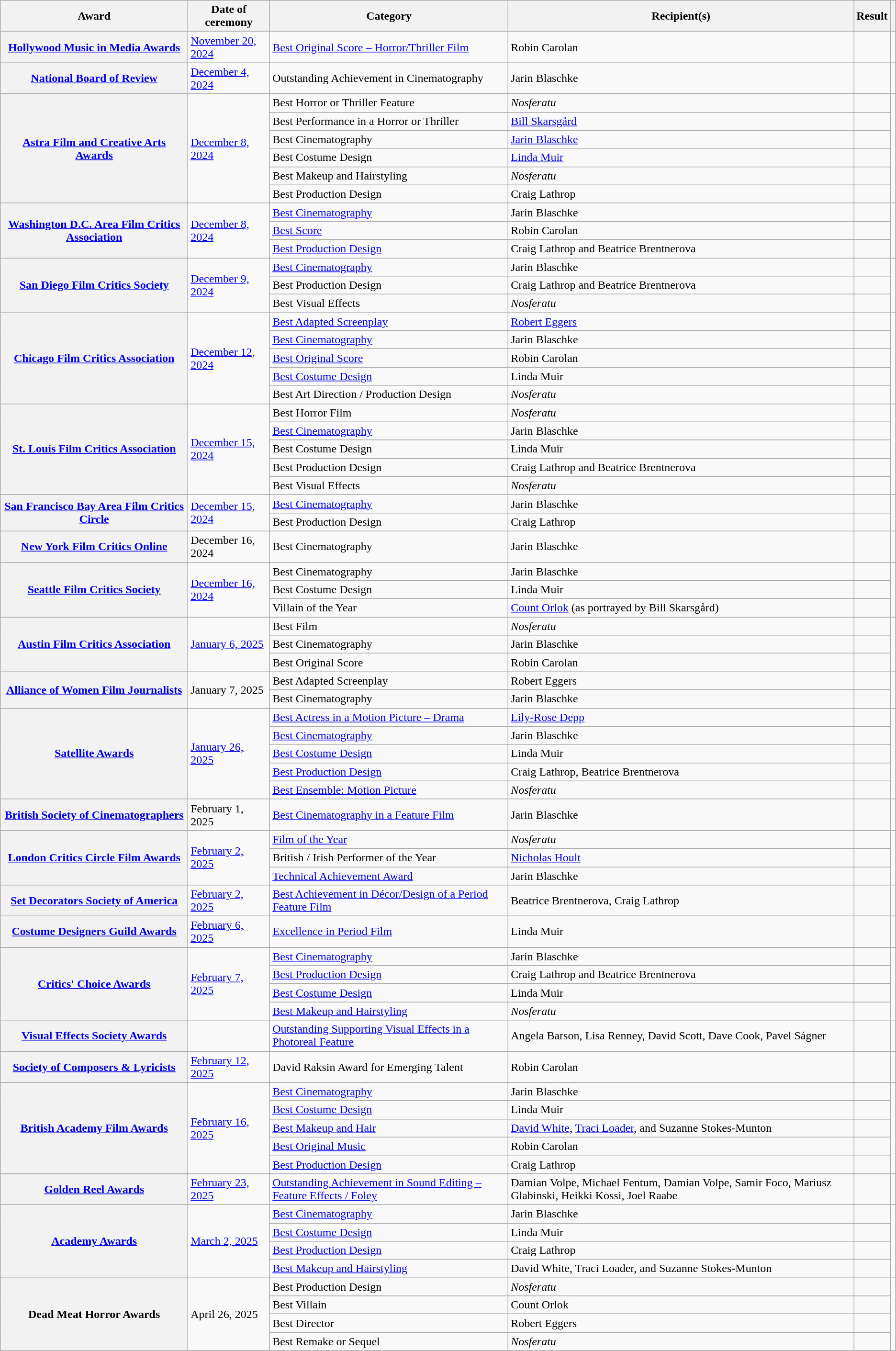<table class="wikitable sortable plainrowheaders">
<tr>
<th scope="col">Award</th>
<th scope="col">Date of ceremony</th>
<th scope="col">Category</th>
<th scope="col">Recipient(s)</th>
<th>Result</th>
<th class="unsortable" scope="col"></th>
</tr>
<tr>
<th scope="row" align="center"><a href='#'>Hollywood Music in Media Awards</a></th>
<td><a href='#'>November 20, 2024</a></td>
<td><a href='#'>Best Original Score – Horror/Thriller Film</a></td>
<td>Robin Carolan</td>
<td></td>
<td align="center"></td>
</tr>
<tr>
<th scope="row"><a href='#'>National Board of Review</a></th>
<td><a href='#'>December 4, 2024</a></td>
<td>Outstanding Achievement in Cinematography</td>
<td>Jarin Blaschke</td>
<td></td>
<td align="center" rowspan="1"></td>
</tr>
<tr>
<th rowspan="6" scope="row"><a href='#'>Astra Film and Creative Arts Awards</a></th>
<td rowspan="6"><a href='#'>December 8, 2024</a></td>
<td>Best Horror or Thriller Feature</td>
<td><em>Nosferatu</em></td>
<td></td>
<td rowspan="6" align="center"></td>
</tr>
<tr>
<td>Best Performance in a Horror or Thriller</td>
<td><a href='#'>Bill Skarsgård</a></td>
<td></td>
</tr>
<tr>
<td>Best Cinematography</td>
<td><a href='#'>Jarin Blaschke</a></td>
<td></td>
</tr>
<tr>
<td>Best Costume Design</td>
<td><a href='#'>Linda Muir</a></td>
<td></td>
</tr>
<tr>
<td>Best Makeup and Hairstyling</td>
<td><em>Nosferatu</em></td>
<td></td>
</tr>
<tr>
<td>Best Production Design</td>
<td>Craig Lathrop</td>
<td></td>
</tr>
<tr>
<th scope="row" rowspan="3"><a href='#'>Washington D.C. Area Film Critics Association</a></th>
<td rowspan="3"><a href='#'>December 8, 2024</a></td>
<td><a href='#'>Best Cinematography</a></td>
<td>Jarin Blaschke</td>
<td></td>
<td rowspan="3" align="center"></td>
</tr>
<tr>
<td><a href='#'>Best Score</a></td>
<td>Robin Carolan</td>
<td></td>
</tr>
<tr>
<td><a href='#'>Best Production Design</a></td>
<td>Craig Lathrop and Beatrice Brentnerova</td>
<td></td>
</tr>
<tr>
<th scope="row" rowspan="3"><a href='#'>San Diego Film Critics Society</a></th>
<td rowspan="3"><a href='#'>December 9, 2024</a></td>
<td><a href='#'>Best Cinematography</a></td>
<td>Jarin Blaschke</td>
<td></td>
<td align="center" rowspan="3"></td>
</tr>
<tr>
<td>Best Production Design</td>
<td>Craig Lathrop and Beatrice Brentnerova</td>
<td></td>
</tr>
<tr>
<td>Best Visual Effects</td>
<td><em>Nosferatu</em></td>
<td></td>
</tr>
<tr>
<th rowspan="5" scope="row"><a href='#'>Chicago Film Critics Association</a></th>
<td rowspan="5"><a href='#'>December 12, 2024</a></td>
<td><a href='#'>Best Adapted Screenplay</a></td>
<td><a href='#'>Robert Eggers</a></td>
<td></td>
<td align="center" rowspan="5"></td>
</tr>
<tr>
<td><a href='#'>Best Cinematography</a></td>
<td>Jarin Blaschke</td>
<td></td>
</tr>
<tr>
<td><a href='#'>Best Original Score</a></td>
<td>Robin Carolan</td>
<td></td>
</tr>
<tr>
<td><a href='#'>Best Costume Design</a></td>
<td>Linda Muir</td>
<td></td>
</tr>
<tr>
<td>Best Art Direction / Production Design</td>
<td><em>Nosferatu</em></td>
<td></td>
</tr>
<tr>
<th rowspan="5" scope="row"><a href='#'>St. Louis Film Critics Association</a></th>
<td rowspan="5"><a href='#'>December 15, 2024</a></td>
<td>Best Horror Film</td>
<td><em>Nosferatu</em></td>
<td></td>
<td rowspan="5" align="center"></td>
</tr>
<tr>
<td><a href='#'>Best Cinematography</a></td>
<td>Jarin Blaschke</td>
<td></td>
</tr>
<tr>
<td>Best Costume Design</td>
<td>Linda Muir</td>
<td></td>
</tr>
<tr>
<td>Best Production Design</td>
<td>Craig Lathrop and Beatrice Brentnerova</td>
<td></td>
</tr>
<tr>
<td>Best Visual Effects</td>
<td><em>Nosferatu</em></td>
<td></td>
</tr>
<tr>
<th rowspan="2" scope="row"><a href='#'>San Francisco Bay Area Film Critics Circle</a></th>
<td rowspan="2"><a href='#'>December 15, 2024</a></td>
<td><a href='#'>Best Cinematography</a></td>
<td>Jarin Blaschke</td>
<td></td>
<td align="center" rowspan="2"></td>
</tr>
<tr>
<td>Best Production Design</td>
<td>Craig Lathrop</td>
<td></td>
</tr>
<tr>
<th rowspan="1" scope="row"><a href='#'>New York Film Critics Online</a></th>
<td rowspan="1">December 16, 2024</td>
<td>Best Cinematography</td>
<td>Jarin Blaschke</td>
<td></td>
<td align="center" rowspan="1"></td>
</tr>
<tr>
<th rowspan="3" scope="row"><a href='#'>Seattle Film Critics Society</a></th>
<td rowspan="3"><a href='#'>December 16, 2024</a></td>
<td>Best Cinematography</td>
<td>Jarin Blaschke</td>
<td></td>
<td rowspan="3" align="center"></td>
</tr>
<tr>
<td>Best Costume Design</td>
<td>Linda Muir</td>
<td></td>
</tr>
<tr>
<td>Villain of the Year</td>
<td><a href='#'>Count Orlok</a> (as portrayed by Bill Skarsgård)</td>
<td></td>
</tr>
<tr>
<th scope="row" rowspan="3"><a href='#'>Austin Film Critics Association</a></th>
<td rowspan="3"><a href='#'>January 6, 2025</a></td>
<td>Best Film</td>
<td><em>Nosferatu</em></td>
<td></td>
<td align="center" rowspan="3"></td>
</tr>
<tr>
<td>Best Cinematography</td>
<td>Jarin Blaschke</td>
<td></td>
</tr>
<tr>
<td>Best Original Score</td>
<td>Robin Carolan</td>
<td></td>
</tr>
<tr>
<th rowspan="2" scope="row"><a href='#'>Alliance of Women Film Journalists</a></th>
<td rowspan="2">January 7, 2025</td>
<td>Best Adapted Screenplay</td>
<td>Robert Eggers</td>
<td></td>
<td align="center" rowspan="2"></td>
</tr>
<tr>
<td>Best Cinematography</td>
<td>Jarin Blaschke</td>
<td></td>
</tr>
<tr>
<th rowspan="5" scope="row"><a href='#'>Satellite Awards</a></th>
<td rowspan="5"><a href='#'>January 26, 2025</a></td>
<td><a href='#'>Best Actress in a Motion Picture – Drama</a></td>
<td><a href='#'>Lily-Rose Depp</a></td>
<td></td>
<td rowspan="5"></td>
</tr>
<tr>
<td><a href='#'>Best Cinematography</a></td>
<td>Jarin Blaschke</td>
<td></td>
</tr>
<tr>
<td><a href='#'>Best Costume Design</a></td>
<td>Linda Muir</td>
<td></td>
</tr>
<tr>
<td><a href='#'>Best Production Design</a></td>
<td>Craig Lathrop, Beatrice Brentnerova</td>
<td></td>
</tr>
<tr>
<td><a href='#'>Best Ensemble: Motion Picture</a></td>
<td><em>Nosferatu</em></td>
<td></td>
</tr>
<tr>
<th scope="row"><a href='#'>British Society of Cinematographers</a></th>
<td>February 1, 2025</td>
<td><a href='#'>Best Cinematography in a Feature Film</a></td>
<td>Jarin Blaschke</td>
<td></td>
<td align="center"></td>
</tr>
<tr>
<th rowspan="3" scope="row"><a href='#'>London Critics Circle Film Awards</a></th>
<td rowspan="3"><a href='#'>February 2, 2025</a></td>
<td><a href='#'>Film of the Year</a></td>
<td><em>Nosferatu</em></td>
<td></td>
<td rowspan="3"></td>
</tr>
<tr>
<td>British / Irish Performer of the Year</td>
<td><a href='#'>Nicholas Hoult</a></td>
<td></td>
</tr>
<tr>
<td><a href='#'>Technical Achievement Award</a></td>
<td>Jarin Blaschke</td>
<td></td>
</tr>
<tr>
<th scope="row"><a href='#'>Set Decorators Society of America</a></th>
<td><a href='#'>February 2, 2025</a></td>
<td><a href='#'>Best Achievement in Décor/Design of a Period Feature Film</a></td>
<td>Beatrice Brentnerova, Craig Lathrop</td>
<td></td>
<td align="center"></td>
</tr>
<tr>
<th scope="row"><a href='#'>Costume Designers Guild Awards</a></th>
<td><a href='#'>February 6, 2025</a></td>
<td><a href='#'>Excellence in Period Film</a></td>
<td>Linda Muir</td>
<td></td>
<td align="center"></td>
</tr>
<tr>
</tr>
<tr>
<th scope="row" rowspan="4"><a href='#'>Critics' Choice Awards</a></th>
<td rowspan="4"><a href='#'>February 7, 2025</a></td>
<td><a href='#'>Best Cinematography</a></td>
<td>Jarin Blaschke</td>
<td></td>
<td rowspan="4" align="center"></td>
</tr>
<tr>
<td><a href='#'>Best Production Design</a></td>
<td>Craig Lathrop and Beatrice Brentnerova</td>
<td></td>
</tr>
<tr>
<td><a href='#'>Best Costume Design</a></td>
<td>Linda Muir</td>
<td></td>
</tr>
<tr>
<td><a href='#'>Best Makeup and Hairstyling</a></td>
<td><em>Nosferatu</em></td>
<td></td>
</tr>
<tr>
<th scope="row"><a href='#'>Visual Effects Society Awards</a></th>
<td><a href='#'></a></td>
<td><a href='#'>Outstanding Supporting Visual Effects in a Photoreal Feature</a></td>
<td>Angela Barson, Lisa Renney, David Scott, Dave Cook, Pavel Ságner</td>
<td></td>
<td></td>
</tr>
<tr>
<th scope="row"><a href='#'>Society of Composers & Lyricists</a></th>
<td><a href='#'>February 12, 2025</a></td>
<td>David Raksin Award for Emerging Talent</td>
<td>Robin Carolan</td>
<td></td>
<td align="center"></td>
</tr>
<tr>
<th rowspan="5" scope="row"><a href='#'>British Academy Film Awards</a></th>
<td rowspan="5"><a href='#'>February 16, 2025</a></td>
<td><a href='#'>Best Cinematography</a></td>
<td>Jarin Blaschke</td>
<td></td>
<td align="center" rowspan="5"></td>
</tr>
<tr>
<td><a href='#'>Best Costume Design</a></td>
<td>Linda Muir</td>
<td></td>
</tr>
<tr>
<td><a href='#'>Best Makeup and Hair</a></td>
<td><a href='#'>David White</a>, <a href='#'>Traci Loader</a>, and Suzanne Stokes-Munton</td>
<td></td>
</tr>
<tr>
<td><a href='#'>Best Original Music</a></td>
<td>Robin Carolan</td>
<td></td>
</tr>
<tr>
<td><a href='#'>Best Production Design</a></td>
<td>Craig Lathrop</td>
<td></td>
</tr>
<tr>
<th scope="row"><a href='#'>Golden Reel Awards</a></th>
<td><a href='#'>February 23, 2025</a></td>
<td><a href='#'>Outstanding Achievement in Sound Editing – Feature Effects / Foley</a></td>
<td>Damian Volpe, Michael Fentum, Damian Volpe, Samir Foco, Mariusz Glabinski, Heikki Kossi, Joel Raabe</td>
<td></td>
<td align="center"></td>
</tr>
<tr>
<th rowspan="4" scope="row"><a href='#'>Academy Awards</a></th>
<td rowspan="4"><a href='#'>March 2, 2025</a></td>
<td><a href='#'>Best Cinematography</a></td>
<td>Jarin Blaschke</td>
<td></td>
<td rowspan="4"></td>
</tr>
<tr>
<td><a href='#'>Best Costume Design</a></td>
<td>Linda Muir</td>
<td></td>
</tr>
<tr>
<td><a href='#'>Best Production Design</a></td>
<td>Craig Lathrop</td>
<td></td>
</tr>
<tr>
<td><a href='#'>Best Makeup and Hairstyling</a></td>
<td>David White, Traci Loader, and Suzanne Stokes-Munton</td>
<td></td>
</tr>
<tr>
<th rowspan="4" scope="row">Dead Meat Horror Awards</th>
<td rowspan="4">April 26, 2025</td>
<td>Best Production Design</td>
<td><em>Nosferatu</em></td>
<td></td>
<td rowspan="4"></td>
</tr>
<tr>
<td>Best Villain</td>
<td>Count Orlok</td>
<td></td>
</tr>
<tr>
<td>Best Director</td>
<td>Robert Eggers</td>
<td></td>
</tr>
<tr>
<td>Best Remake or Sequel</td>
<td><em>Nosferatu</em></td>
<td></td>
</tr>
</table>
